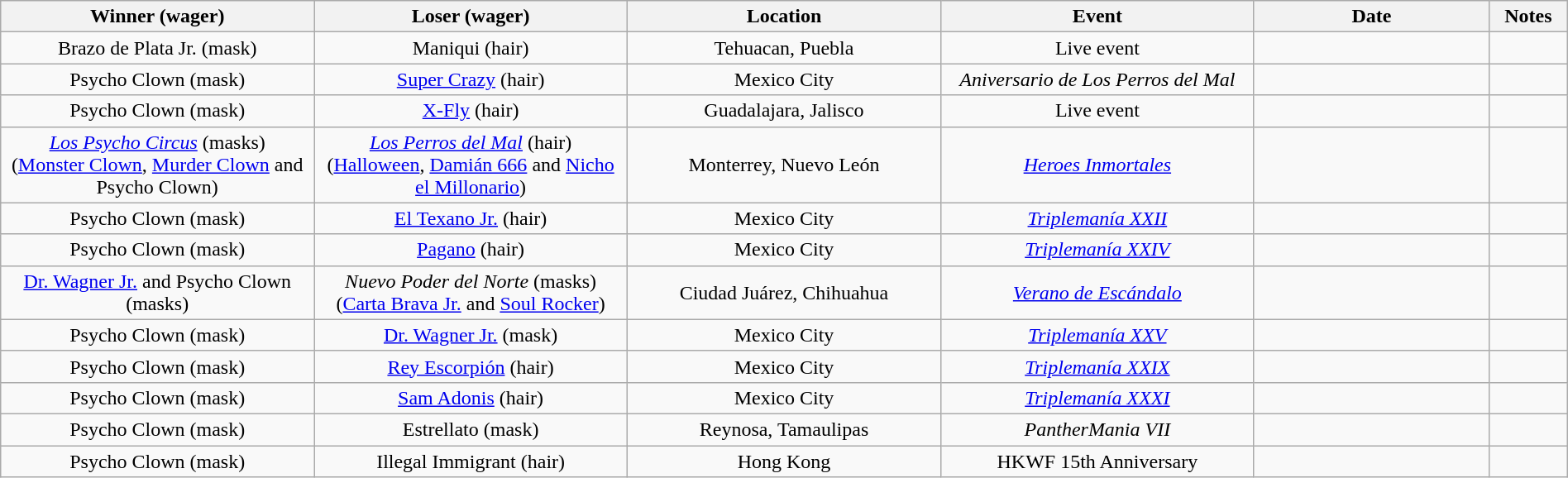<table class="wikitable sortable" width=100% style="text-align: center">
<tr>
<th width=20% scope="col">Winner (wager)</th>
<th width=20% scope="col">Loser (wager)</th>
<th width=20% scope="col">Location</th>
<th width=20% scope="col">Event</th>
<th width=15% scope="col">Date</th>
<th class="unsortable" width=5% scope="col">Notes</th>
</tr>
<tr>
<td>Brazo de Plata Jr. (mask)</td>
<td>Maniqui (hair)</td>
<td>Tehuacan, Puebla</td>
<td>Live event</td>
<td></td>
<td></td>
</tr>
<tr>
<td>Psycho Clown (mask)</td>
<td><a href='#'>Super Crazy</a> (hair)</td>
<td>Mexico City</td>
<td><em>Aniversario de Los Perros del Mal</em></td>
<td></td>
<td></td>
</tr>
<tr>
<td>Psycho Clown (mask)</td>
<td><a href='#'>X-Fly</a> (hair)</td>
<td>Guadalajara, Jalisco</td>
<td>Live event</td>
<td></td>
<td></td>
</tr>
<tr>
<td><em><a href='#'>Los Psycho Circus</a></em> (masks)<br>(<a href='#'>Monster Clown</a>, <a href='#'>Murder Clown</a> and Psycho Clown)</td>
<td><em><a href='#'>Los Perros del Mal</a></em> (hair)<br>(<a href='#'>Halloween</a>, <a href='#'>Damián 666</a> and <a href='#'>Nicho el Millonario</a>)</td>
<td>Monterrey, Nuevo León</td>
<td><a href='#'><em>Heroes Inmortales</em></a></td>
<td></td>
<td></td>
</tr>
<tr>
<td>Psycho Clown (mask)</td>
<td><a href='#'>El Texano Jr.</a> (hair)</td>
<td>Mexico City</td>
<td><em><a href='#'>Triplemanía XXII</a></em></td>
<td></td>
<td></td>
</tr>
<tr>
<td>Psycho Clown (mask)</td>
<td><a href='#'>Pagano</a> (hair)</td>
<td>Mexico City</td>
<td><em><a href='#'>Triplemanía XXIV</a></em></td>
<td></td>
<td></td>
</tr>
<tr>
<td><a href='#'>Dr. Wagner Jr.</a> and Psycho Clown (masks)</td>
<td><em>Nuevo Poder del Norte</em> (masks)<br>(<a href='#'>Carta Brava Jr.</a> and <a href='#'>Soul Rocker</a>)</td>
<td>Ciudad Juárez, Chihuahua</td>
<td><em><a href='#'>Verano de Escándalo</a></em></td>
<td></td>
<td></td>
</tr>
<tr>
<td>Psycho Clown (mask)</td>
<td><a href='#'>Dr. Wagner Jr.</a> (mask)</td>
<td>Mexico City</td>
<td><em><a href='#'>Triplemanía XXV</a></em></td>
<td></td>
<td></td>
</tr>
<tr>
<td>Psycho Clown (mask)</td>
<td><a href='#'>Rey Escorpión</a> (hair)</td>
<td>Mexico City</td>
<td><em><a href='#'>Triplemanía XXIX</a></em></td>
<td></td>
<td></td>
</tr>
<tr>
<td>Psycho Clown (mask)</td>
<td><a href='#'>Sam Adonis</a> (hair)</td>
<td>Mexico City</td>
<td><em><a href='#'>Triplemanía XXXI</a></em></td>
<td></td>
<td></td>
</tr>
<tr>
<td>Psycho Clown (mask)</td>
<td>Estrellato (mask)</td>
<td>Reynosa, Tamaulipas</td>
<td><em>PantherMania VII</em></td>
<td></td>
<td></td>
</tr>
<tr>
<td>Psycho Clown (mask)</td>
<td>Illegal Immigrant (hair)</td>
<td>Hong Kong</td>
<td>HKWF 15th Anniversary</td>
<td></td>
<td></td>
</tr>
</table>
